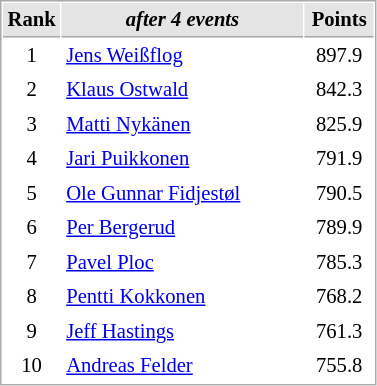<table cellspacing="1" cellpadding="3" style="border:1px solid #AAAAAA;font-size:86%">
<tr bgcolor="#E4E4E4">
<th style="border-bottom:1px solid #AAAAAA" width=10>Rank</th>
<th style="border-bottom:1px solid #AAAAAA" width=155><em>after 4 events</em></th>
<th style="border-bottom:1px solid #AAAAAA" width=40>Points</th>
</tr>
<tr>
<td align=center>1</td>
<td> <a href='#'>Jens Weißflog</a></td>
<td align=center>897.9</td>
</tr>
<tr>
<td align=center>2</td>
<td> <a href='#'>Klaus Ostwald</a></td>
<td align=center>842.3</td>
</tr>
<tr>
<td align=center>3</td>
<td> <a href='#'>Matti Nykänen</a></td>
<td align=center>825.9</td>
</tr>
<tr>
<td align=center>4</td>
<td> <a href='#'>Jari Puikkonen</a></td>
<td align=center>791.9</td>
</tr>
<tr>
<td align=center>5</td>
<td> <a href='#'>Ole Gunnar Fidjestøl</a></td>
<td align=center>790.5</td>
</tr>
<tr>
<td align=center>6</td>
<td> <a href='#'>Per Bergerud</a></td>
<td align=center>789.9</td>
</tr>
<tr>
<td align=center>7</td>
<td> <a href='#'>Pavel Ploc</a></td>
<td align=center>785.3</td>
</tr>
<tr>
<td align=center>8</td>
<td> <a href='#'>Pentti Kokkonen</a></td>
<td align=center>768.2</td>
</tr>
<tr>
<td align=center>9</td>
<td> <a href='#'>Jeff Hastings</a></td>
<td align=center>761.3</td>
</tr>
<tr>
<td align=center>10</td>
<td> <a href='#'>Andreas Felder</a></td>
<td align=center>755.8</td>
</tr>
</table>
